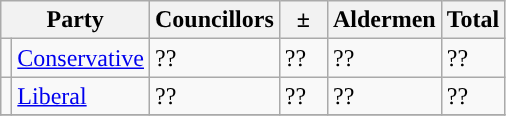<table class="wikitable">
<tr>
<th colspan="2">Party</th>
<th>Councillors</th>
<th>  ±  </th>
<th>Aldermen</th>
<th>Total</th>
</tr>
<tr>
<td style="background-color: "></td>
<td><a href='#'>Conservative</a></td>
<td>??</td>
<td>??</td>
<td>??</td>
<td>??</td>
</tr>
<tr>
<td style="background-color: "></td>
<td><a href='#'>Liberal</a></td>
<td>??</td>
<td>??</td>
<td>??</td>
<td>??</td>
</tr>
<tr>
</tr>
</table>
